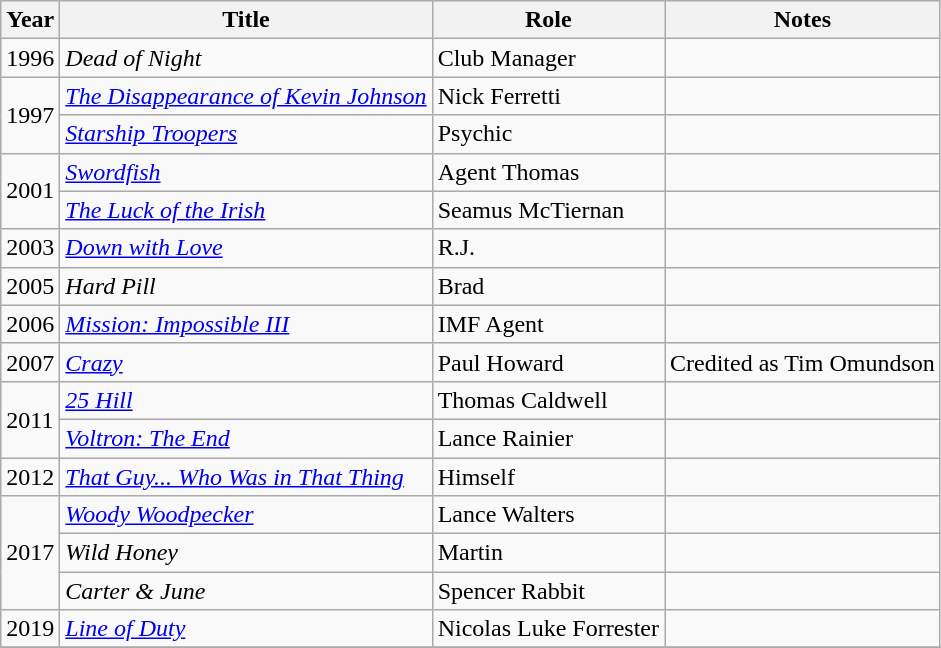<table class="wikitable sortable">
<tr>
<th>Year</th>
<th>Title</th>
<th>Role</th>
<th class="unsortable">Notes</th>
</tr>
<tr>
<td>1996</td>
<td><em>Dead of Night</em></td>
<td>Club Manager</td>
<td></td>
</tr>
<tr>
<td rowspan="2">1997</td>
<td><em><a href='#'>The Disappearance of Kevin Johnson</a></em></td>
<td>Nick Ferretti</td>
<td></td>
</tr>
<tr>
<td><em><a href='#'>Starship Troopers</a></em></td>
<td>Psychic</td>
<td></td>
</tr>
<tr>
<td rowspan=2>2001</td>
<td><em><a href='#'>Swordfish</a></em></td>
<td>Agent Thomas</td>
<td></td>
</tr>
<tr>
<td><em><a href='#'>The Luck of the Irish</a></em></td>
<td>Seamus McTiernan</td>
<td></td>
</tr>
<tr>
<td>2003</td>
<td><em><a href='#'>Down with Love</a></em></td>
<td>R.J.</td>
<td></td>
</tr>
<tr>
<td>2005</td>
<td><em>Hard Pill</em></td>
<td>Brad</td>
<td></td>
</tr>
<tr>
<td>2006</td>
<td><em><a href='#'>Mission: Impossible III</a></em></td>
<td>IMF Agent</td>
<td></td>
</tr>
<tr>
<td>2007</td>
<td><em><a href='#'>Crazy</a></em></td>
<td>Paul Howard</td>
<td>Credited as Tim Omundson</td>
</tr>
<tr>
<td rowspan="2">2011</td>
<td><em><a href='#'>25 Hill</a></em></td>
<td>Thomas Caldwell</td>
<td></td>
</tr>
<tr>
<td><em><a href='#'>Voltron: The End</a></em></td>
<td>Lance Rainier</td>
<td></td>
</tr>
<tr>
<td>2012</td>
<td><em><a href='#'>That Guy... Who Was in That Thing</a></em></td>
<td>Himself</td>
<td></td>
</tr>
<tr>
<td rowspan="3">2017</td>
<td><em><a href='#'>Woody Woodpecker</a></em></td>
<td>Lance Walters</td>
<td></td>
</tr>
<tr>
<td><em>Wild Honey</em></td>
<td>Martin</td>
<td></td>
</tr>
<tr>
<td><em>Carter & June</em></td>
<td>Spencer Rabbit</td>
<td></td>
</tr>
<tr>
<td>2019</td>
<td><em><a href='#'>Line of Duty</a></em></td>
<td>Nicolas Luke Forrester</td>
<td></td>
</tr>
<tr>
</tr>
</table>
